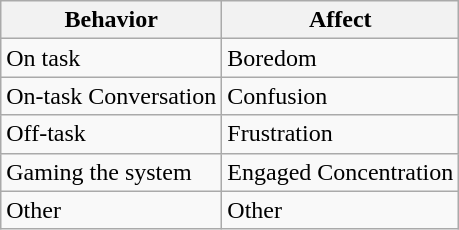<table class="wikitable sortable">
<tr>
<th>Behavior</th>
<th>Affect</th>
</tr>
<tr>
<td>On task</td>
<td>Boredom</td>
</tr>
<tr>
<td>On-task Conversation</td>
<td>Confusion</td>
</tr>
<tr>
<td>Off-task</td>
<td>Frustration</td>
</tr>
<tr>
<td>Gaming the system</td>
<td>Engaged Concentration</td>
</tr>
<tr>
<td>Other</td>
<td>Other</td>
</tr>
</table>
